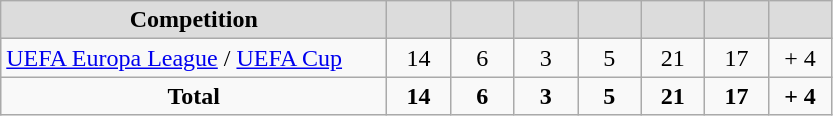<table class="wikitable" style="text-align: center;">
<tr>
<th width="250" style="background:#DCDCDC">Competition</th>
<th width="35" style="background:#DCDCDC"></th>
<th width="35" style="background:#DCDCDC"></th>
<th width="35" style="background:#DCDCDC"></th>
<th width="35" style="background:#DCDCDC"></th>
<th width="35" style="background:#DCDCDC"></th>
<th width="35" style="background:#DCDCDC"></th>
<th width="35" style="background:#DCDCDC"></th>
</tr>
<tr>
<td align=left><a href='#'>UEFA Europa League</a> / <a href='#'>UEFA Cup</a></td>
<td>14</td>
<td>6</td>
<td>3</td>
<td>5</td>
<td>21</td>
<td>17</td>
<td>+ 4</td>
</tr>
<tr>
<td><strong>Total</strong></td>
<td><strong>14</strong></td>
<td><strong>6</strong></td>
<td><strong>3</strong></td>
<td><strong>5</strong></td>
<td><strong>21</strong></td>
<td><strong>17</strong></td>
<td><strong>+ 4</strong></td>
</tr>
</table>
